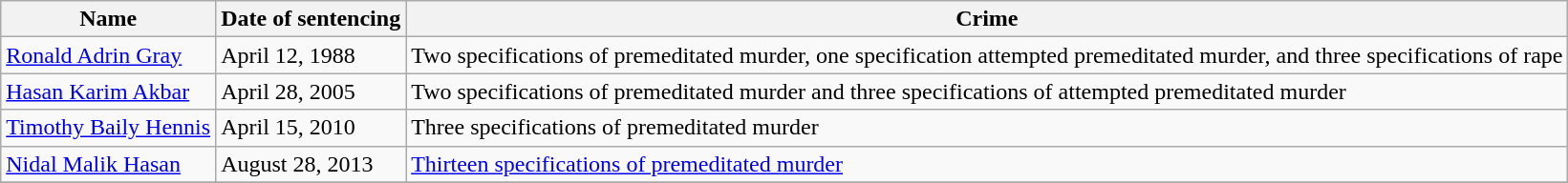<table class="wikitable">
<tr --->
<th>Name</th>
<th>Date of sentencing</th>
<th>Crime</th>
</tr>
<tr --->
<td><a href='#'>Ronald Adrin Gray</a></td>
<td>April 12, 1988</td>
<td>Two specifications of premeditated murder, one specification attempted premeditated murder, and three specifications of rape</td>
</tr>
<tr --->
<td><a href='#'>Hasan Karim Akbar</a></td>
<td>April 28, 2005</td>
<td>Two specifications of premeditated murder and three specifications of attempted premeditated murder</td>
</tr>
<tr --->
<td><a href='#'>Timothy Baily Hennis</a></td>
<td>April 15, 2010</td>
<td>Three specifications of premeditated murder</td>
</tr>
<tr --->
<td><a href='#'>Nidal Malik Hasan</a></td>
<td>August 28, 2013</td>
<td><a href='#'>Thirteen specifications of premeditated murder</a></td>
</tr>
<tr --->
</tr>
</table>
